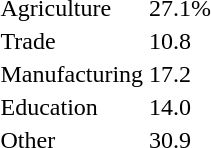<table>
<tr>
<td>Agriculture</td>
<td>27.1%</td>
</tr>
<tr>
<td>Trade</td>
<td>10.8</td>
</tr>
<tr>
<td>Manufacturing</td>
<td>17.2</td>
</tr>
<tr>
<td>Education</td>
<td>14.0</td>
</tr>
<tr>
<td>Other</td>
<td>30.9</td>
</tr>
<tr>
</tr>
</table>
